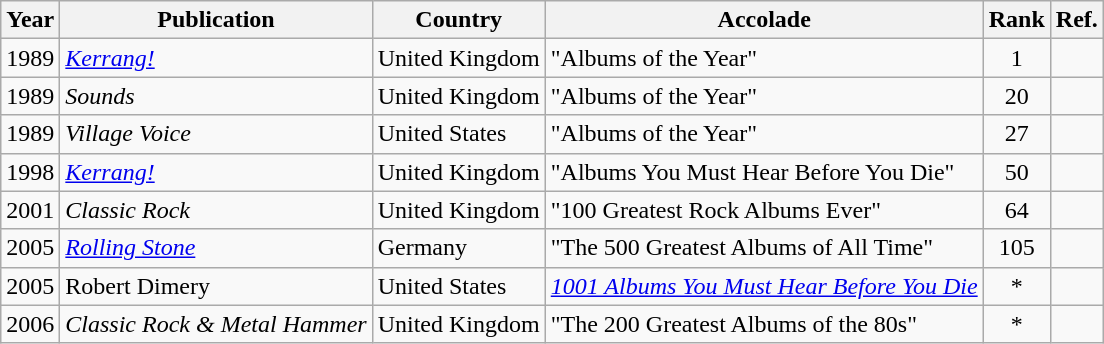<table class="wikitable sortable" style="margin:0em 1em 1em 0pt">
<tr>
<th>Year</th>
<th>Publication</th>
<th>Country</th>
<th>Accolade</th>
<th>Rank</th>
<th class=unsortable>Ref.</th>
</tr>
<tr>
<td align=center>1989</td>
<td><em><a href='#'>Kerrang!</a></em></td>
<td>United Kingdom</td>
<td>"Albums of the Year"</td>
<td align=center>1</td>
<td></td>
</tr>
<tr>
<td align=center>1989</td>
<td><em>Sounds</em></td>
<td>United Kingdom</td>
<td>"Albums of the Year"</td>
<td align=center>20</td>
<td></td>
</tr>
<tr>
<td align=center>1989</td>
<td><em>Village Voice</em></td>
<td>United States</td>
<td>"Albums of the Year"</td>
<td align=center>27</td>
<td></td>
</tr>
<tr>
<td align=center>1998</td>
<td><em><a href='#'>Kerrang!</a></em></td>
<td>United Kingdom</td>
<td>"Albums You Must Hear Before You Die"</td>
<td align=center>50</td>
<td></td>
</tr>
<tr>
<td align=center>2001</td>
<td><em>Classic Rock</em></td>
<td>United Kingdom</td>
<td>"100 Greatest Rock Albums Ever"</td>
<td align=center>64</td>
<td></td>
</tr>
<tr>
<td align=center>2005</td>
<td><em><a href='#'>Rolling Stone</a></em></td>
<td>Germany</td>
<td>"The 500 Greatest Albums of All Time"</td>
<td align=center>105</td>
<td></td>
</tr>
<tr>
<td align=center>2005</td>
<td>Robert Dimery</td>
<td>United States</td>
<td><em><a href='#'>1001 Albums You Must Hear Before You Die</a></em></td>
<td align=center>*</td>
<td></td>
</tr>
<tr>
<td align=center>2006</td>
<td><em>Classic Rock & Metal Hammer</em></td>
<td>United Kingdom</td>
<td>"The 200 Greatest Albums of the 80s"</td>
<td align=center>*</td>
<td></td>
</tr>
</table>
